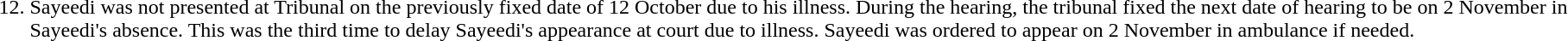<table>
<tr valign=top>
<td>12.</td>
<td>Sayeedi was not presented at Tribunal on the previously fixed date of 12 October due to his illness. During the hearing, the tribunal fixed the next date of hearing to be on 2 November in Sayeedi's absence. This was the third time to delay Sayeedi's appearance at court due to illness. Sayeedi was ordered to appear on 2 November in ambulance if needed.</td>
</tr>
</table>
